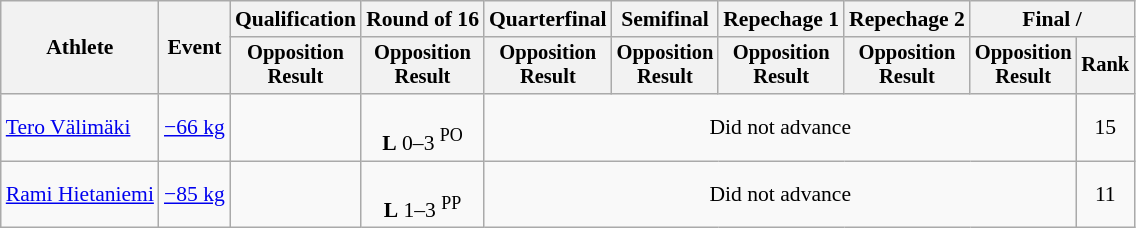<table class="wikitable" style="font-size:90%">
<tr>
<th rowspan=2>Athlete</th>
<th rowspan=2>Event</th>
<th>Qualification</th>
<th>Round of 16</th>
<th>Quarterfinal</th>
<th>Semifinal</th>
<th>Repechage 1</th>
<th>Repechage 2</th>
<th colspan=2>Final / </th>
</tr>
<tr style="font-size: 95%">
<th>Opposition<br>Result</th>
<th>Opposition<br>Result</th>
<th>Opposition<br>Result</th>
<th>Opposition<br>Result</th>
<th>Opposition<br>Result</th>
<th>Opposition<br>Result</th>
<th>Opposition<br>Result</th>
<th>Rank</th>
</tr>
<tr align=center>
<td align=left><a href='#'>Tero Välimäki</a></td>
<td align=left><a href='#'>−66 kg</a></td>
<td></td>
<td><br><strong>L</strong> 0–3 <sup>PO</sup></td>
<td colspan=5>Did not advance</td>
<td>15</td>
</tr>
<tr align=center>
<td align=left><a href='#'>Rami Hietaniemi</a></td>
<td align=left><a href='#'>−85 kg</a></td>
<td></td>
<td><br><strong>L</strong> 1–3 <sup>PP</sup></td>
<td colspan=5>Did not advance</td>
<td>11</td>
</tr>
</table>
